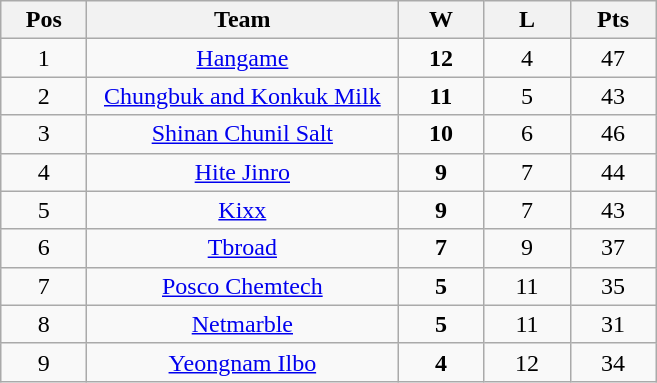<table class="wikitable" style="text-align: center;">
<tr>
<th width=50>Pos</th>
<th width=200>Team</th>
<th width=50>W</th>
<th width=50>L</th>
<th width=50>Pts</th>
</tr>
<tr>
<td>1</td>
<td><a href='#'>Hangame</a></td>
<td><strong>12</strong></td>
<td>4</td>
<td>47</td>
</tr>
<tr>
<td>2</td>
<td><a href='#'>Chungbuk and Konkuk Milk</a></td>
<td><strong>11</strong></td>
<td>5</td>
<td>43</td>
</tr>
<tr>
<td>3</td>
<td><a href='#'>Shinan Chunil Salt</a></td>
<td><strong>10</strong></td>
<td>6</td>
<td>46</td>
</tr>
<tr>
<td>4</td>
<td><a href='#'>Hite Jinro</a></td>
<td><strong>9</strong></td>
<td>7</td>
<td>44</td>
</tr>
<tr>
<td>5</td>
<td><a href='#'>Kixx</a></td>
<td><strong>9</strong></td>
<td>7</td>
<td>43</td>
</tr>
<tr>
<td>6</td>
<td><a href='#'>Tbroad</a></td>
<td><strong>7</strong></td>
<td>9</td>
<td>37</td>
</tr>
<tr>
<td>7</td>
<td><a href='#'>Posco Chemtech</a></td>
<td><strong>5</strong></td>
<td>11</td>
<td>35</td>
</tr>
<tr>
<td>8</td>
<td><a href='#'>Netmarble</a></td>
<td><strong>5</strong></td>
<td>11</td>
<td>31</td>
</tr>
<tr>
<td>9</td>
<td><a href='#'>Yeongnam Ilbo</a></td>
<td><strong>4</strong></td>
<td>12</td>
<td>34</td>
</tr>
</table>
